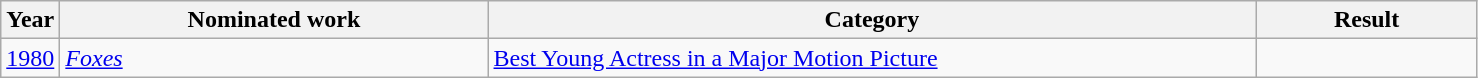<table class=wikitable>
<tr>
<th width=4%>Year</th>
<th width=29%>Nominated work</th>
<th width=52%>Category</th>
<th width=15%>Result</th>
</tr>
<tr>
<td align=center><a href='#'>1980</a></td>
<td><em><a href='#'>Foxes</a></em></td>
<td><a href='#'>Best Young Actress in a Major Motion Picture</a></td>
<td></td>
</tr>
</table>
